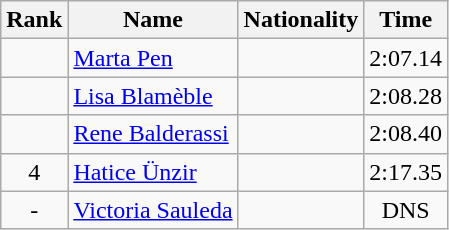<table class="wikitable sortable"  style="text-align:center">
<tr>
<th>Rank</th>
<th>Name</th>
<th>Nationality</th>
<th>Time</th>
</tr>
<tr>
<td></td>
<td align=left><a href='#'>Marta Pen</a></td>
<td align=left></td>
<td>2:07.14</td>
</tr>
<tr>
<td></td>
<td align=left><a href='#'>Lisa Blamèble</a></td>
<td align=left></td>
<td>2:08.28</td>
</tr>
<tr>
<td></td>
<td align=left><a href='#'>Rene Balderassi</a></td>
<td align=left></td>
<td>2:08.40</td>
</tr>
<tr>
<td>4</td>
<td align=left><a href='#'>Hatice Ünzir</a></td>
<td align=left></td>
<td>2:17.35</td>
</tr>
<tr>
<td>-</td>
<td align=left><a href='#'>Victoria Sauleda</a></td>
<td align=left></td>
<td>DNS</td>
</tr>
</table>
